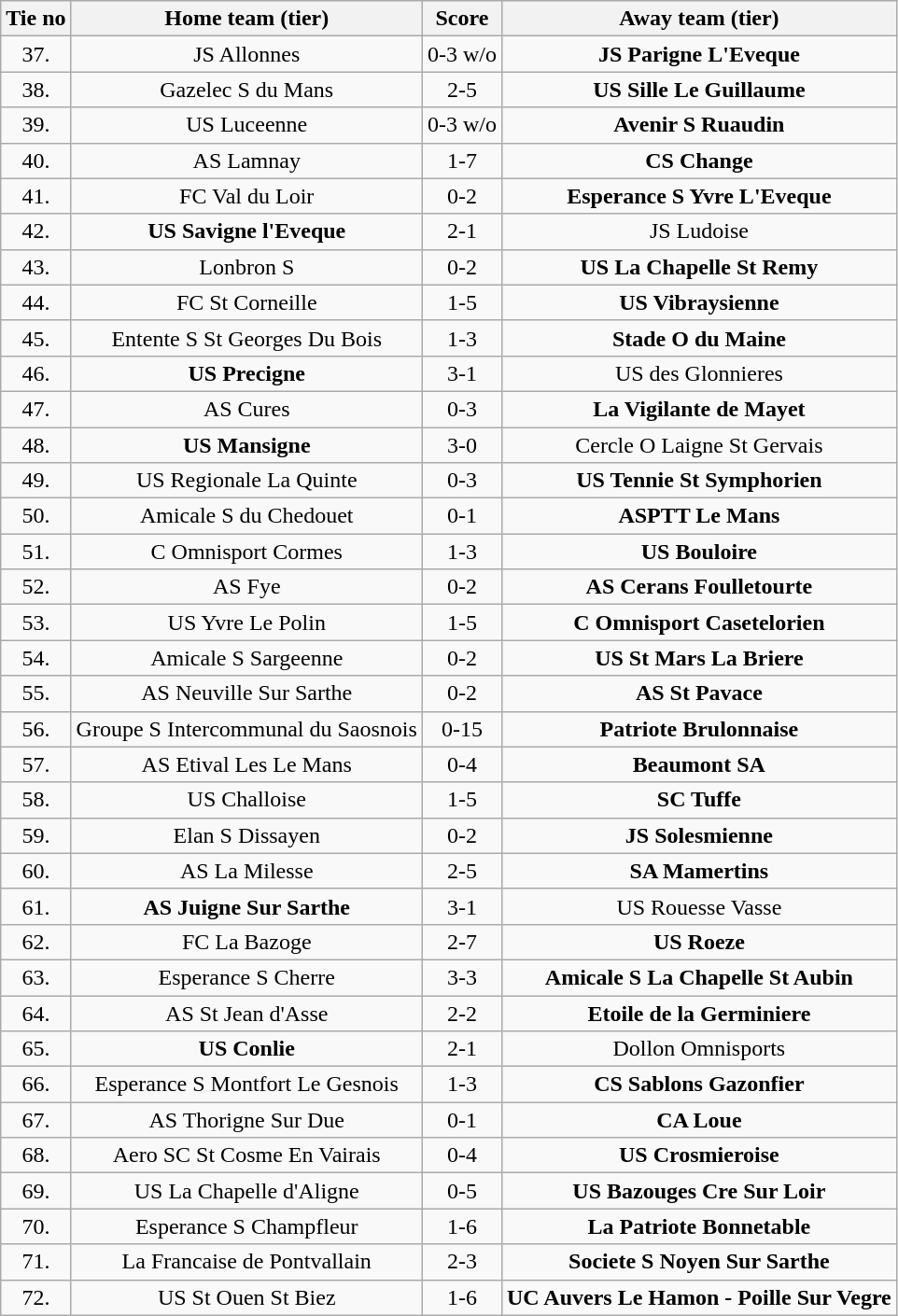<table class="wikitable" style="text-align: center">
<tr>
<th>Tie no</th>
<th>Home team (tier)</th>
<th>Score</th>
<th>Away team (tier)</th>
</tr>
<tr>
<td>37.</td>
<td>JS Allonnes</td>
<td>0-3 w/o</td>
<td><strong>JS Parigne L'Eveque</strong></td>
</tr>
<tr>
<td>38.</td>
<td>Gazelec S du Mans</td>
<td>2-5</td>
<td><strong>US Sille Le Guillaume</strong></td>
</tr>
<tr>
<td>39.</td>
<td>US Luceenne</td>
<td>0-3 w/o</td>
<td><strong>Avenir S Ruaudin</strong></td>
</tr>
<tr>
<td>40.</td>
<td>AS Lamnay</td>
<td>1-7</td>
<td><strong>CS Change</strong></td>
</tr>
<tr>
<td>41.</td>
<td>FC Val du Loir</td>
<td>0-2</td>
<td><strong>Esperance S Yvre L'Eveque</strong></td>
</tr>
<tr>
<td>42.</td>
<td><strong>US Savigne l'Eveque</strong></td>
<td>2-1</td>
<td>JS Ludoise</td>
</tr>
<tr>
<td>43.</td>
<td>Lonbron S</td>
<td>0-2</td>
<td><strong>US La Chapelle St Remy</strong></td>
</tr>
<tr>
<td>44.</td>
<td>FC St Corneille</td>
<td>1-5</td>
<td><strong>US Vibraysienne</strong></td>
</tr>
<tr>
<td>45.</td>
<td>Entente S St Georges Du Bois</td>
<td>1-3</td>
<td><strong>Stade O du Maine</strong></td>
</tr>
<tr>
<td>46.</td>
<td><strong>US Precigne</strong></td>
<td>3-1</td>
<td>US des Glonnieres</td>
</tr>
<tr>
<td>47.</td>
<td>AS Cures</td>
<td>0-3</td>
<td><strong>La Vigilante de Mayet</strong></td>
</tr>
<tr>
<td>48.</td>
<td><strong>US Mansigne</strong></td>
<td>3-0</td>
<td>Cercle O Laigne St Gervais</td>
</tr>
<tr>
<td>49.</td>
<td>US Regionale La Quinte</td>
<td>0-3</td>
<td><strong>US Tennie St Symphorien</strong></td>
</tr>
<tr>
<td>50.</td>
<td>Amicale S du Chedouet</td>
<td>0-1</td>
<td><strong>ASPTT Le Mans</strong></td>
</tr>
<tr>
<td>51.</td>
<td>C Omnisport Cormes</td>
<td>1-3</td>
<td><strong>US Bouloire</strong></td>
</tr>
<tr>
<td>52.</td>
<td>AS Fye</td>
<td>0-2</td>
<td><strong>AS Cerans Foulletourte</strong></td>
</tr>
<tr>
<td>53.</td>
<td>US Yvre Le Polin</td>
<td>1-5</td>
<td><strong>C Omnisport Casetelorien</strong></td>
</tr>
<tr>
<td>54.</td>
<td>Amicale S Sargeenne</td>
<td>0-2</td>
<td><strong>US St Mars La Briere</strong></td>
</tr>
<tr>
<td>55.</td>
<td>AS Neuville Sur Sarthe</td>
<td>0-2</td>
<td><strong>AS St Pavace</strong></td>
</tr>
<tr>
<td>56.</td>
<td>Groupe S Intercommunal du Saosnois</td>
<td>0-15</td>
<td><strong>Patriote Brulonnaise</strong></td>
</tr>
<tr>
<td>57.</td>
<td>AS Etival Les Le Mans</td>
<td>0-4</td>
<td><strong>Beaumont SA</strong></td>
</tr>
<tr>
<td>58.</td>
<td>US Challoise</td>
<td>1-5</td>
<td><strong>SC Tuffe</strong></td>
</tr>
<tr>
<td>59.</td>
<td>Elan S Dissayen</td>
<td>0-2</td>
<td><strong>JS Solesmienne</strong></td>
</tr>
<tr>
<td>60.</td>
<td>AS La Milesse</td>
<td>2-5</td>
<td><strong>SA Mamertins</strong></td>
</tr>
<tr>
<td>61.</td>
<td><strong>AS Juigne Sur Sarthe</strong></td>
<td>3-1</td>
<td>US Rouesse Vasse</td>
</tr>
<tr>
<td>62.</td>
<td>FC La Bazoge</td>
<td>2-7</td>
<td><strong>US Roeze</strong></td>
</tr>
<tr>
<td>63.</td>
<td>Esperance S Cherre</td>
<td>3-3 </td>
<td><strong>Amicale S La Chapelle St Aubin</strong></td>
</tr>
<tr>
<td>64.</td>
<td>AS St Jean d'Asse</td>
<td>2-2 </td>
<td><strong>Etoile de la Germiniere</strong></td>
</tr>
<tr>
<td>65.</td>
<td><strong>US Conlie</strong></td>
<td>2-1</td>
<td>Dollon Omnisports</td>
</tr>
<tr>
<td>66.</td>
<td>Esperance S Montfort Le Gesnois</td>
<td>1-3</td>
<td><strong>CS Sablons Gazonfier</strong></td>
</tr>
<tr>
<td>67.</td>
<td>AS Thorigne Sur Due</td>
<td>0-1</td>
<td><strong>CA Loue</strong></td>
</tr>
<tr>
<td>68.</td>
<td>Aero SC St Cosme En Vairais</td>
<td>0-4</td>
<td><strong>US Crosmieroise</strong></td>
</tr>
<tr>
<td>69.</td>
<td>US La Chapelle d'Aligne</td>
<td>0-5</td>
<td><strong>US Bazouges Cre Sur Loir</strong></td>
</tr>
<tr>
<td>70.</td>
<td>Esperance S Champfleur</td>
<td>1-6</td>
<td><strong>La Patriote Bonnetable</strong></td>
</tr>
<tr>
<td>71.</td>
<td>La Francaise de Pontvallain</td>
<td>2-3</td>
<td><strong>Societe S Noyen Sur Sarthe</strong></td>
</tr>
<tr>
<td>72.</td>
<td>US St Ouen St Biez</td>
<td>1-6</td>
<td><strong>UC Auvers Le Hamon - Poille Sur Vegre</strong></td>
</tr>
</table>
